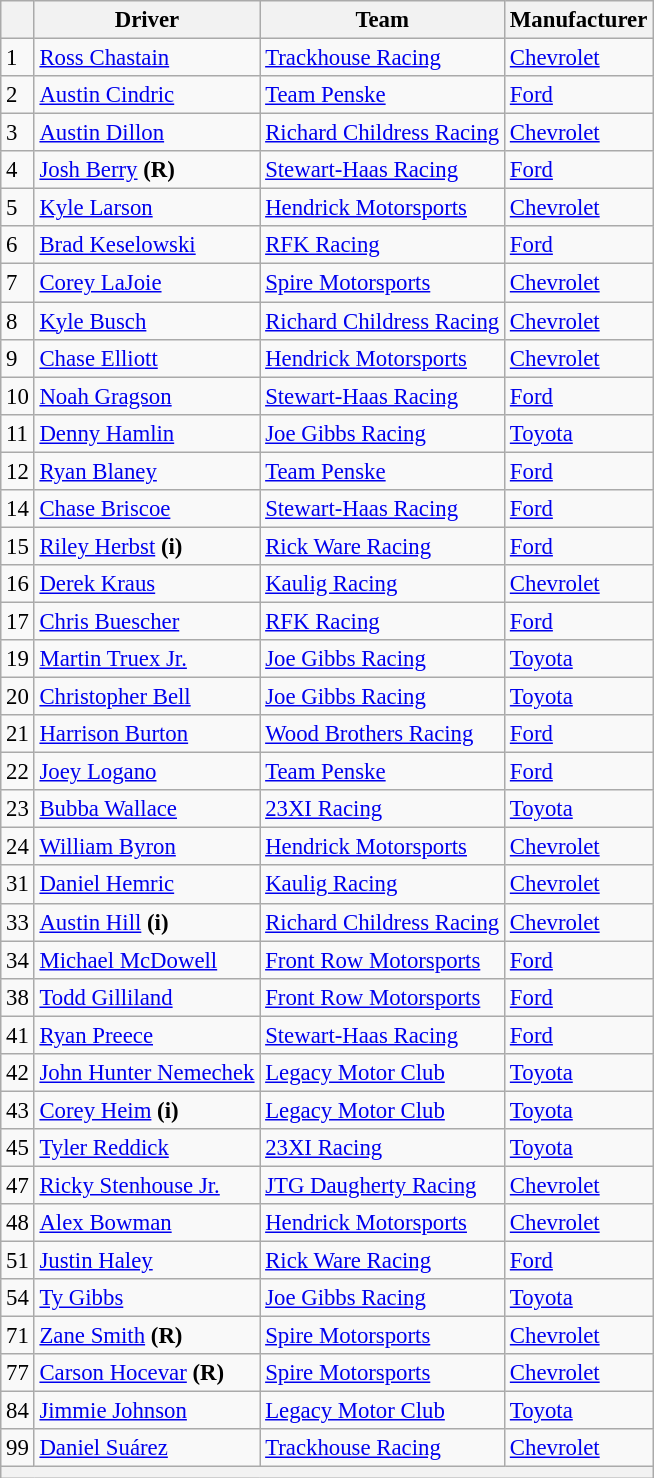<table class="wikitable" style="font-size:95%">
<tr>
<th></th>
<th>Driver</th>
<th>Team</th>
<th>Manufacturer</th>
</tr>
<tr>
<td>1</td>
<td><a href='#'>Ross Chastain</a></td>
<td><a href='#'>Trackhouse Racing</a></td>
<td><a href='#'>Chevrolet</a></td>
</tr>
<tr>
<td>2</td>
<td><a href='#'>Austin Cindric</a></td>
<td><a href='#'>Team Penske</a></td>
<td><a href='#'>Ford</a></td>
</tr>
<tr>
<td>3</td>
<td><a href='#'>Austin Dillon</a></td>
<td><a href='#'>Richard Childress Racing</a></td>
<td><a href='#'>Chevrolet</a></td>
</tr>
<tr>
<td>4</td>
<td><a href='#'>Josh Berry</a> <strong>(R)</strong></td>
<td><a href='#'>Stewart-Haas Racing</a></td>
<td><a href='#'>Ford</a></td>
</tr>
<tr>
<td>5</td>
<td><a href='#'>Kyle Larson</a></td>
<td><a href='#'>Hendrick Motorsports</a></td>
<td><a href='#'>Chevrolet</a></td>
</tr>
<tr>
<td>6</td>
<td><a href='#'>Brad Keselowski</a></td>
<td><a href='#'>RFK Racing</a></td>
<td><a href='#'>Ford</a></td>
</tr>
<tr>
<td>7</td>
<td><a href='#'>Corey LaJoie</a></td>
<td><a href='#'>Spire Motorsports</a></td>
<td><a href='#'>Chevrolet</a></td>
</tr>
<tr>
<td>8</td>
<td><a href='#'>Kyle Busch</a></td>
<td><a href='#'>Richard Childress Racing</a></td>
<td><a href='#'>Chevrolet</a></td>
</tr>
<tr>
<td>9</td>
<td><a href='#'>Chase Elliott</a></td>
<td><a href='#'>Hendrick Motorsports</a></td>
<td><a href='#'>Chevrolet</a></td>
</tr>
<tr>
<td>10</td>
<td><a href='#'>Noah Gragson</a></td>
<td><a href='#'>Stewart-Haas Racing</a></td>
<td><a href='#'>Ford</a></td>
</tr>
<tr>
<td>11</td>
<td><a href='#'>Denny Hamlin</a></td>
<td><a href='#'>Joe Gibbs Racing</a></td>
<td><a href='#'>Toyota</a></td>
</tr>
<tr>
<td>12</td>
<td><a href='#'>Ryan Blaney</a></td>
<td><a href='#'>Team Penske</a></td>
<td><a href='#'>Ford</a></td>
</tr>
<tr>
<td>14</td>
<td><a href='#'>Chase Briscoe</a></td>
<td><a href='#'>Stewart-Haas Racing</a></td>
<td><a href='#'>Ford</a></td>
</tr>
<tr>
<td>15</td>
<td><a href='#'>Riley Herbst</a> <strong>(i)</strong></td>
<td><a href='#'>Rick Ware Racing</a></td>
<td><a href='#'>Ford</a></td>
</tr>
<tr>
<td>16</td>
<td><a href='#'>Derek Kraus</a></td>
<td><a href='#'>Kaulig Racing</a></td>
<td><a href='#'>Chevrolet</a></td>
</tr>
<tr>
<td>17</td>
<td><a href='#'>Chris Buescher</a></td>
<td><a href='#'>RFK Racing</a></td>
<td><a href='#'>Ford</a></td>
</tr>
<tr>
<td>19</td>
<td><a href='#'>Martin Truex Jr.</a></td>
<td><a href='#'>Joe Gibbs Racing</a></td>
<td><a href='#'>Toyota</a></td>
</tr>
<tr>
<td>20</td>
<td><a href='#'>Christopher Bell</a></td>
<td><a href='#'>Joe Gibbs Racing</a></td>
<td><a href='#'>Toyota</a></td>
</tr>
<tr>
<td>21</td>
<td><a href='#'>Harrison Burton</a></td>
<td><a href='#'>Wood Brothers Racing</a></td>
<td><a href='#'>Ford</a></td>
</tr>
<tr>
<td>22</td>
<td><a href='#'>Joey Logano</a></td>
<td><a href='#'>Team Penske</a></td>
<td><a href='#'>Ford</a></td>
</tr>
<tr>
<td>23</td>
<td><a href='#'>Bubba Wallace</a></td>
<td><a href='#'>23XI Racing</a></td>
<td><a href='#'>Toyota</a></td>
</tr>
<tr>
<td>24</td>
<td><a href='#'>William Byron</a></td>
<td><a href='#'>Hendrick Motorsports</a></td>
<td><a href='#'>Chevrolet</a></td>
</tr>
<tr>
<td>31</td>
<td><a href='#'>Daniel Hemric</a></td>
<td><a href='#'>Kaulig Racing</a></td>
<td><a href='#'>Chevrolet</a></td>
</tr>
<tr>
<td>33</td>
<td><a href='#'>Austin Hill</a> <strong>(i)</strong></td>
<td><a href='#'>Richard Childress Racing</a></td>
<td><a href='#'>Chevrolet</a></td>
</tr>
<tr>
<td>34</td>
<td><a href='#'>Michael McDowell</a></td>
<td><a href='#'>Front Row Motorsports</a></td>
<td><a href='#'>Ford</a></td>
</tr>
<tr>
<td>38</td>
<td><a href='#'>Todd Gilliland</a></td>
<td><a href='#'>Front Row Motorsports</a></td>
<td><a href='#'>Ford</a></td>
</tr>
<tr>
<td>41</td>
<td><a href='#'>Ryan Preece</a></td>
<td><a href='#'>Stewart-Haas Racing</a></td>
<td><a href='#'>Ford</a></td>
</tr>
<tr>
<td>42</td>
<td><a href='#'>John Hunter Nemechek</a></td>
<td><a href='#'>Legacy Motor Club</a></td>
<td><a href='#'>Toyota</a></td>
</tr>
<tr>
<td>43</td>
<td><a href='#'>Corey Heim</a> <strong>(i)</strong></td>
<td><a href='#'>Legacy Motor Club</a></td>
<td><a href='#'>Toyota</a></td>
</tr>
<tr>
<td>45</td>
<td><a href='#'>Tyler Reddick</a></td>
<td><a href='#'>23XI Racing</a></td>
<td><a href='#'>Toyota</a></td>
</tr>
<tr>
<td>47</td>
<td><a href='#'>Ricky Stenhouse Jr.</a></td>
<td><a href='#'>JTG Daugherty Racing</a></td>
<td><a href='#'>Chevrolet</a></td>
</tr>
<tr>
<td>48</td>
<td><a href='#'>Alex Bowman</a></td>
<td><a href='#'>Hendrick Motorsports</a></td>
<td><a href='#'>Chevrolet</a></td>
</tr>
<tr>
<td>51</td>
<td><a href='#'>Justin Haley</a></td>
<td><a href='#'>Rick Ware Racing</a></td>
<td><a href='#'>Ford</a></td>
</tr>
<tr>
<td>54</td>
<td><a href='#'>Ty Gibbs</a></td>
<td><a href='#'>Joe Gibbs Racing</a></td>
<td><a href='#'>Toyota</a></td>
</tr>
<tr>
<td>71</td>
<td><a href='#'>Zane Smith</a> <strong>(R)</strong></td>
<td><a href='#'>Spire Motorsports</a></td>
<td><a href='#'>Chevrolet</a></td>
</tr>
<tr>
<td>77</td>
<td><a href='#'>Carson Hocevar</a> <strong>(R)</strong></td>
<td><a href='#'>Spire Motorsports</a></td>
<td><a href='#'>Chevrolet</a></td>
</tr>
<tr>
<td>84</td>
<td><a href='#'>Jimmie Johnson</a></td>
<td><a href='#'>Legacy Motor Club</a></td>
<td><a href='#'>Toyota</a></td>
</tr>
<tr>
<td>99</td>
<td><a href='#'>Daniel Suárez</a></td>
<td><a href='#'>Trackhouse Racing</a></td>
<td><a href='#'>Chevrolet</a></td>
</tr>
<tr>
<th colspan="4"></th>
</tr>
</table>
